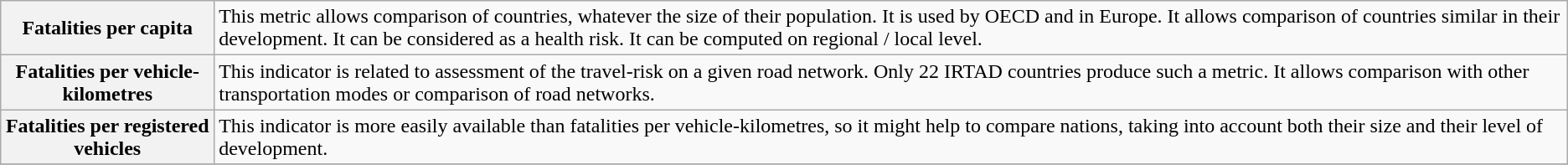<table class="wikitable">
<tr>
<th>Fatalities per capita</th>
<td>This metric allows comparison of countries, whatever the size of their population. It is used by OECD and in Europe. It allows comparison of countries similar in their development. It can be considered as a health risk. It can be computed on regional / local level.</td>
</tr>
<tr>
<th>Fatalities per vehicle-kilometres</th>
<td>This indicator is related to assessment of the travel-risk on a given road network. Only 22 IRTAD countries produce such a metric. It allows comparison with other transportation modes or comparison of road networks.</td>
</tr>
<tr>
<th>Fatalities per registered vehicles</th>
<td>This indicator is more easily available than fatalities per vehicle-kilometres, so it might help to compare nations, taking into account both their size and their level of development.</td>
</tr>
<tr>
</tr>
</table>
